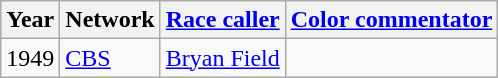<table class="wikitable">
<tr>
<th>Year</th>
<th>Network</th>
<th><a href='#'>Race caller</a></th>
<th><a href='#'>Color commentator</a></th>
</tr>
<tr>
<td>1949</td>
<td><a href='#'>CBS</a></td>
<td><a href='#'>Bryan Field</a></td>
<td></td>
</tr>
</table>
